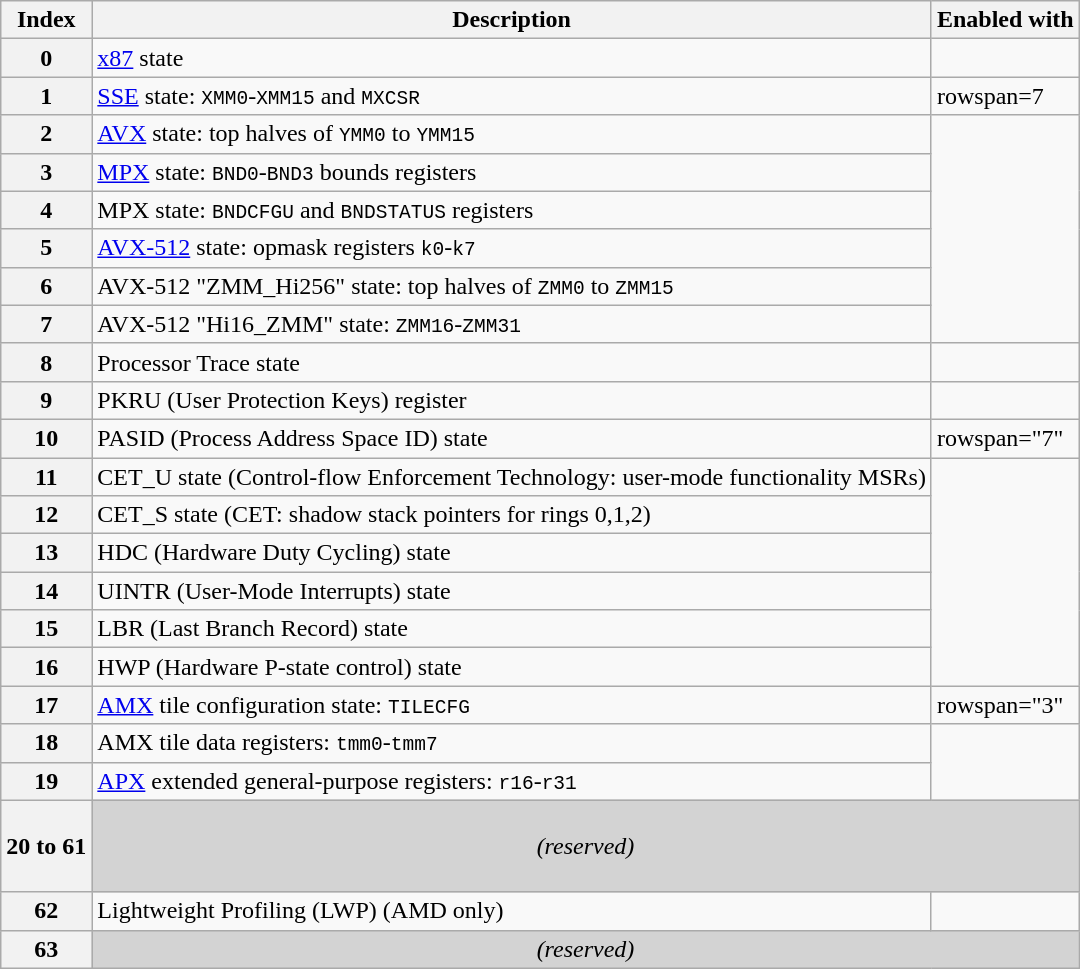<table class="wikitable">
<tr>
<th>Index</th>
<th>Description</th>
<th>Enabled with</th>
</tr>
<tr>
<th>0</th>
<td><a href='#'>x87</a> state</td>
<td></td>
</tr>
<tr>
<th>1</th>
<td><a href='#'>SSE</a> state: <code>XMM0</code>-<code>XMM15</code> and <code>MXCSR</code></td>
<td>rowspan=7 </td>
</tr>
<tr>
<th>2</th>
<td><a href='#'>AVX</a> state: top halves of <code>YMM0</code> to <code>YMM15</code></td>
</tr>
<tr>
<th>3</th>
<td><a href='#'>MPX</a> state: <code>BND0</code>-<code>BND3</code> bounds registers</td>
</tr>
<tr>
<th>4</th>
<td>MPX state: <code>BNDCFGU</code> and <code>BNDSTATUS</code> registers</td>
</tr>
<tr>
<th>5</th>
<td><a href='#'>AVX-512</a> state: opmask registers <code>k0</code>-<code>k7</code></td>
</tr>
<tr>
<th>6</th>
<td>AVX-512 "ZMM_Hi256" state: top halves of <code>ZMM0</code> to <code>ZMM15</code></td>
</tr>
<tr>
<th>7</th>
<td>AVX-512 "Hi16_ZMM" state: <code>ZMM16</code>-<code>ZMM31</code></td>
</tr>
<tr>
<th>8</th>
<td>Processor Trace state</td>
<td></td>
</tr>
<tr>
<th>9</th>
<td>PKRU (User Protection Keys) register</td>
<td></td>
</tr>
<tr>
<th>10</th>
<td>PASID (Process Address Space ID) state</td>
<td>rowspan="7" </td>
</tr>
<tr>
<th>11</th>
<td>CET_U state (Control-flow Enforcement Technology: user-mode functionality MSRs)</td>
</tr>
<tr>
<th>12</th>
<td>CET_S state (CET: shadow stack pointers for rings 0,1,2)</td>
</tr>
<tr>
<th>13</th>
<td>HDC (Hardware Duty Cycling) state</td>
</tr>
<tr>
<th>14</th>
<td>UINTR (User-Mode Interrupts) state</td>
</tr>
<tr>
<th>15</th>
<td>LBR (Last Branch Record) state</td>
</tr>
<tr>
<th>16</th>
<td>HWP (Hardware P-state control) state</td>
</tr>
<tr>
<th>17</th>
<td><a href='#'>AMX</a> tile configuration state: <code>TILECFG</code></td>
<td>rowspan="3" </td>
</tr>
<tr>
<th>18</th>
<td>AMX tile data registers: <code>tmm0</code>-<code>tmm7</code></td>
</tr>
<tr>
<th>19</th>
<td><a href='#'>APX</a> extended general-purpose registers: <code>r16</code>-<code>r31</code></td>
</tr>
<tr>
<th><br>20 to 61<br> </th>
<td colspan="2" style="text-align:center; background:lightgrey;"><em>(reserved)</em></td>
</tr>
<tr>
<th>62</th>
<td>Lightweight Profiling (LWP) (AMD only)</td>
<td></td>
</tr>
<tr>
<th>63</th>
<td colspan="2" style="text-align:center; background:lightgrey;"><em>(reserved)</em></td>
</tr>
</table>
